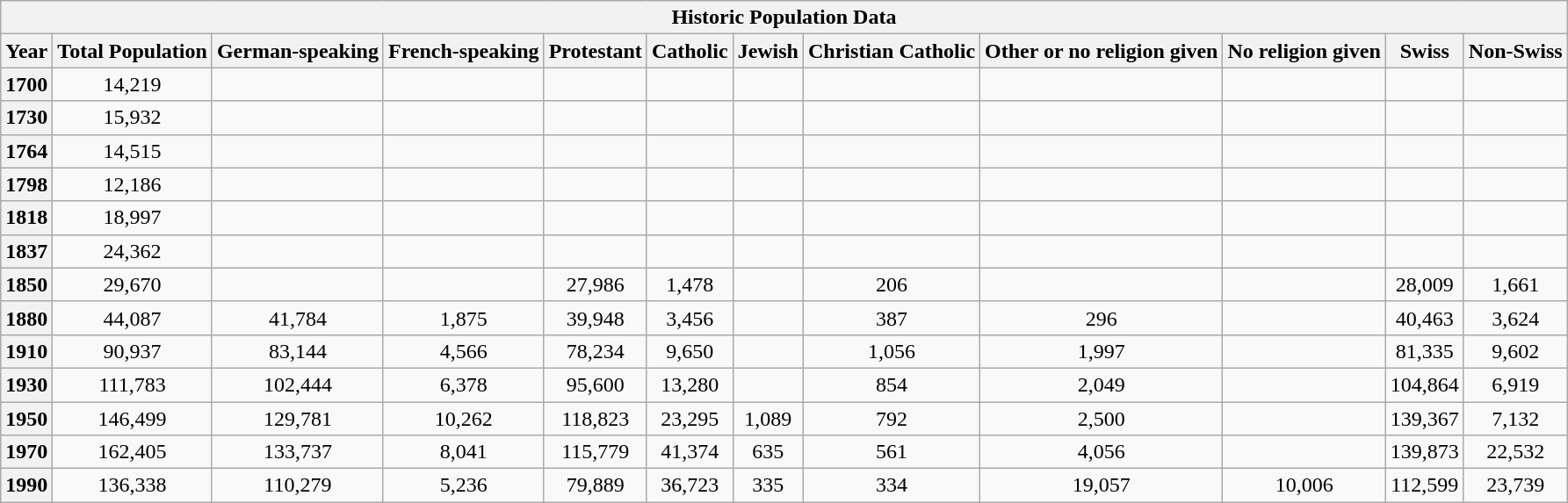<table class="wikitable collapsible collapsed">
<tr>
<th colspan="12">Historic Population Data</th>
</tr>
<tr>
<th>Year</th>
<th>Total Population</th>
<th>German-speaking</th>
<th>French-speaking</th>
<th>Protestant</th>
<th>Catholic</th>
<th>Jewish</th>
<th>Christian Catholic</th>
<th>Other or no religion given</th>
<th>No religion given</th>
<th>Swiss</th>
<th>Non-Swiss</th>
</tr>
<tr>
<th Scope="row">1700</th>
<td style="text-align:center;">14,219</td>
<td></td>
<td></td>
<td></td>
<td></td>
<td></td>
<td></td>
<td></td>
<td></td>
<td></td>
<td></td>
</tr>
<tr>
<th Scope="row">1730</th>
<td style="text-align:center;">15,932</td>
<td></td>
<td></td>
<td></td>
<td></td>
<td></td>
<td></td>
<td></td>
<td></td>
<td></td>
<td></td>
</tr>
<tr>
<th Scope="row">1764</th>
<td style="text-align:center;">14,515</td>
<td></td>
<td></td>
<td></td>
<td></td>
<td></td>
<td></td>
<td></td>
<td></td>
<td></td>
<td></td>
</tr>
<tr>
<th Scope="row">1798</th>
<td style="text-align:center;">12,186</td>
<td></td>
<td></td>
<td></td>
<td></td>
<td></td>
<td></td>
<td></td>
<td></td>
<td></td>
<td></td>
</tr>
<tr>
<th Scope="row">1818</th>
<td style="text-align:center;">18,997</td>
<td></td>
<td></td>
<td></td>
<td></td>
<td></td>
<td></td>
<td></td>
<td></td>
<td></td>
<td></td>
</tr>
<tr>
<th Scope="row">1837</th>
<td style="text-align:center;">24,362</td>
<td></td>
<td></td>
<td></td>
<td></td>
<td></td>
<td></td>
<td></td>
<td></td>
<td></td>
<td></td>
</tr>
<tr>
<th scope="row">1850</th>
<td style="text-align:center;">29,670</td>
<td style="text-align:center;"></td>
<td style="text-align:center;"></td>
<td style="text-align:center;">27,986</td>
<td style="text-align:center;">1,478</td>
<td style="text-align:center;"></td>
<td style="text-align:center;">206</td>
<td style="text-align:center;"></td>
<td style="text-align:center;"></td>
<td style="text-align:center;">28,009</td>
<td style="text-align:center;">1,661</td>
</tr>
<tr>
<th scope="row">1880</th>
<td style="text-align:center;">44,087</td>
<td style="text-align:center;">41,784</td>
<td style="text-align:center;">1,875</td>
<td style="text-align:center;">39,948</td>
<td style="text-align:center;">3,456</td>
<td style="text-align:center;"></td>
<td style="text-align:center;">387</td>
<td style="text-align:center;">296</td>
<td style="text-align:center;"></td>
<td style="text-align:center;">40,463</td>
<td style="text-align:center;">3,624</td>
</tr>
<tr>
<th scope="row">1910</th>
<td style="text-align:center;">90,937</td>
<td style="text-align:center;">83,144</td>
<td style="text-align:center;">4,566</td>
<td style="text-align:center;">78,234</td>
<td style="text-align:center;">9,650</td>
<td style="text-align:center;"></td>
<td style="text-align:center;">1,056</td>
<td style="text-align:center;">1,997</td>
<td style="text-align:center;"></td>
<td style="text-align:center;">81,335</td>
<td style="text-align:center;">9,602</td>
</tr>
<tr>
<th scope="row">1930</th>
<td style="text-align:center;">111,783</td>
<td style="text-align:center;">102,444</td>
<td style="text-align:center;">6,378</td>
<td style="text-align:center;">95,600</td>
<td style="text-align:center;">13,280</td>
<td style="text-align:center;"></td>
<td style="text-align:center;">854</td>
<td style="text-align:center;">2,049</td>
<td style="text-align:center;"></td>
<td style="text-align:center;">104,864</td>
<td style="text-align:center;">6,919</td>
</tr>
<tr>
<th scope="row">1950</th>
<td style="text-align:center;">146,499</td>
<td style="text-align:center;">129,781</td>
<td style="text-align:center;">10,262</td>
<td style="text-align:center;">118,823</td>
<td style="text-align:center;">23,295</td>
<td style="text-align:center;">1,089</td>
<td style="text-align:center;">792</td>
<td style="text-align:center;">2,500</td>
<td style="text-align:center;"></td>
<td style="text-align:center;">139,367</td>
<td style="text-align:center;">7,132</td>
</tr>
<tr>
<th scope="row">1970</th>
<td style="text-align:center;">162,405</td>
<td style="text-align:center;">133,737</td>
<td style="text-align:center;">8,041</td>
<td style="text-align:center;">115,779</td>
<td style="text-align:center;">41,374</td>
<td style="text-align:center;">635</td>
<td style="text-align:center;">561</td>
<td style="text-align:center;">4,056</td>
<td style="text-align:center;"></td>
<td style="text-align:center;">139,873</td>
<td style="text-align:center;">22,532</td>
</tr>
<tr>
<th scope="row">1990</th>
<td style="text-align:center;">136,338</td>
<td style="text-align:center;">110,279</td>
<td style="text-align:center;">5,236</td>
<td style="text-align:center;">79,889</td>
<td style="text-align:center;">36,723</td>
<td style="text-align:center;">335</td>
<td style="text-align:center;">334</td>
<td style="text-align:center;">19,057</td>
<td style="text-align:center;">10,006</td>
<td style="text-align:center;">112,599</td>
<td style="text-align:center;">23,739</td>
</tr>
</table>
